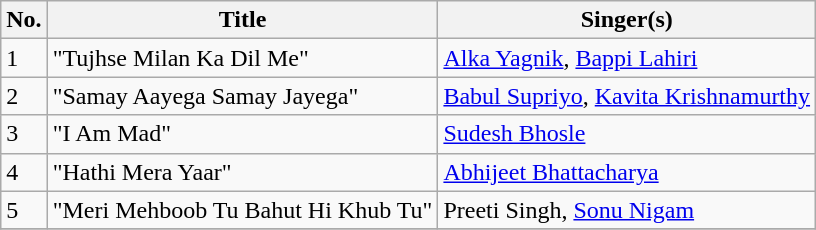<table class="wikitable">
<tr>
<th>No.</th>
<th>Title</th>
<th>Singer(s)</th>
</tr>
<tr>
<td>1</td>
<td>"Tujhse Milan Ka Dil Me"</td>
<td><a href='#'>Alka Yagnik</a>, <a href='#'>Bappi Lahiri</a></td>
</tr>
<tr>
<td>2</td>
<td>"Samay Aayega Samay Jayega"</td>
<td><a href='#'>Babul Supriyo</a>, <a href='#'>Kavita Krishnamurthy</a></td>
</tr>
<tr>
<td>3</td>
<td>"I Am Mad"</td>
<td><a href='#'>Sudesh Bhosle</a></td>
</tr>
<tr>
<td>4</td>
<td>"Hathi Mera Yaar"</td>
<td><a href='#'>Abhijeet Bhattacharya</a></td>
</tr>
<tr>
<td>5</td>
<td>"Meri Mehboob Tu Bahut Hi Khub Tu"</td>
<td>Preeti Singh, <a href='#'>Sonu Nigam</a></td>
</tr>
<tr>
</tr>
</table>
